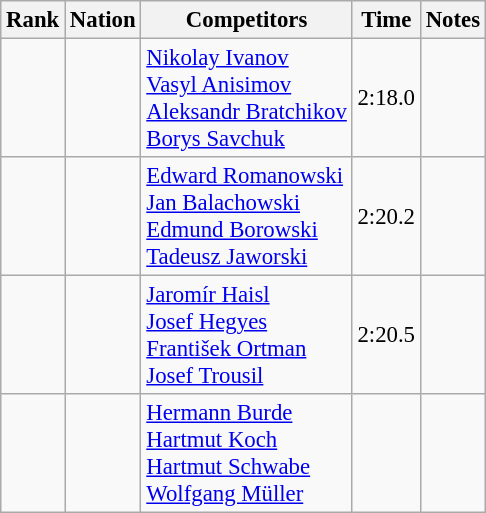<table class="wikitable sortable" style="text-align:center; font-size:95%">
<tr>
<th>Rank</th>
<th>Nation</th>
<th>Competitors</th>
<th>Time</th>
<th>Notes</th>
</tr>
<tr>
<td></td>
<td align=left></td>
<td align=left><a href='#'>Nikolay Ivanov</a><br><a href='#'>Vasyl Anisimov</a><br><a href='#'>Aleksandr Bratchikov</a><br><a href='#'>Borys Savchuk</a></td>
<td>2:18.0</td>
<td></td>
</tr>
<tr>
<td></td>
<td align=left></td>
<td align=left><a href='#'>Edward Romanowski</a><br><a href='#'>Jan Balachowski</a><br><a href='#'>Edmund Borowski</a><br><a href='#'>Tadeusz Jaworski</a></td>
<td>2:20.2</td>
<td></td>
</tr>
<tr>
<td></td>
<td align=left></td>
<td align=left><a href='#'>Jaromír Haisl</a><br><a href='#'>Josef Hegyes</a><br><a href='#'>František Ortman</a><br><a href='#'>Josef Trousil</a></td>
<td>2:20.5</td>
<td></td>
</tr>
<tr>
<td></td>
<td align=left></td>
<td align=left><a href='#'>Hermann Burde</a><br><a href='#'>Hartmut Koch</a><br><a href='#'>Hartmut Schwabe</a><br><a href='#'>Wolfgang Müller</a></td>
<td></td>
<td></td>
</tr>
</table>
